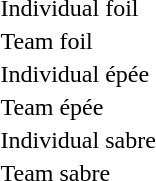<table>
<tr>
<td>Individual foil</td>
<td></td>
<td></td>
<td></td>
</tr>
<tr>
<td>Team foil</td>
<td></td>
<td></td>
<td></td>
</tr>
<tr>
<td>Individual épée</td>
<td></td>
<td></td>
<td></td>
</tr>
<tr>
<td>Team épée</td>
<td></td>
<td></td>
<td></td>
</tr>
<tr>
<td>Individual sabre</td>
<td></td>
<td></td>
<td></td>
</tr>
<tr>
<td>Team sabre</td>
<td></td>
<td></td>
<td></td>
</tr>
</table>
